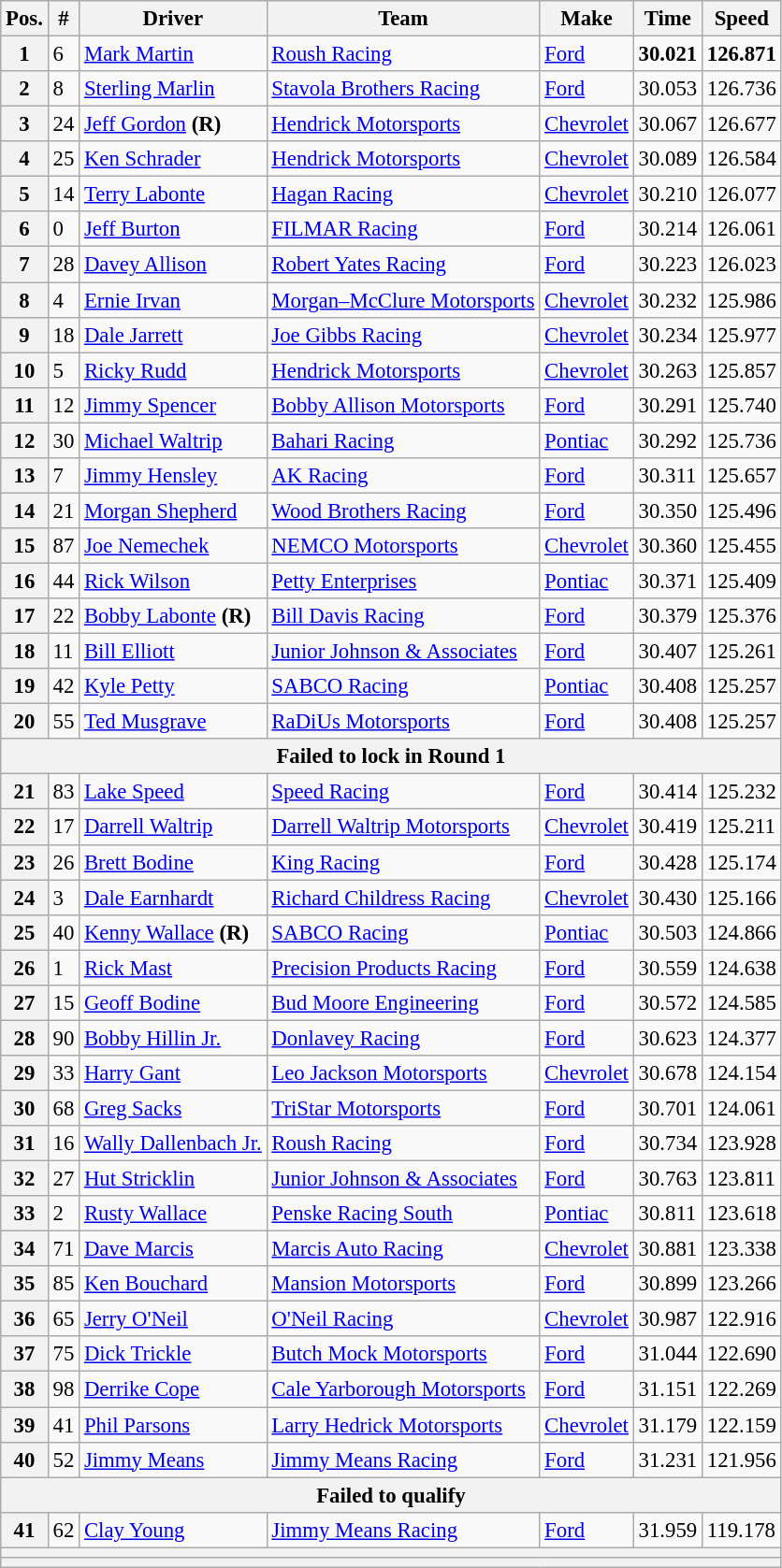<table class="wikitable" style="font-size:95%">
<tr>
<th>Pos.</th>
<th>#</th>
<th>Driver</th>
<th>Team</th>
<th>Make</th>
<th>Time</th>
<th>Speed</th>
</tr>
<tr>
<th>1</th>
<td>6</td>
<td><a href='#'>Mark Martin</a></td>
<td><a href='#'>Roush Racing</a></td>
<td><a href='#'>Ford</a></td>
<td><strong>30.021</strong></td>
<td><strong>126.871</strong></td>
</tr>
<tr>
<th>2</th>
<td>8</td>
<td><a href='#'>Sterling Marlin</a></td>
<td><a href='#'>Stavola Brothers Racing</a></td>
<td><a href='#'>Ford</a></td>
<td>30.053</td>
<td>126.736</td>
</tr>
<tr>
<th>3</th>
<td>24</td>
<td><a href='#'>Jeff Gordon</a> <strong>(R)</strong></td>
<td><a href='#'>Hendrick Motorsports</a></td>
<td><a href='#'>Chevrolet</a></td>
<td>30.067</td>
<td>126.677</td>
</tr>
<tr>
<th>4</th>
<td>25</td>
<td><a href='#'>Ken Schrader</a></td>
<td><a href='#'>Hendrick Motorsports</a></td>
<td><a href='#'>Chevrolet</a></td>
<td>30.089</td>
<td>126.584</td>
</tr>
<tr>
<th>5</th>
<td>14</td>
<td><a href='#'>Terry Labonte</a></td>
<td><a href='#'>Hagan Racing</a></td>
<td><a href='#'>Chevrolet</a></td>
<td>30.210</td>
<td>126.077</td>
</tr>
<tr>
<th>6</th>
<td>0</td>
<td><a href='#'>Jeff Burton</a></td>
<td><a href='#'>FILMAR Racing</a></td>
<td><a href='#'>Ford</a></td>
<td>30.214</td>
<td>126.061</td>
</tr>
<tr>
<th>7</th>
<td>28</td>
<td><a href='#'>Davey Allison</a></td>
<td><a href='#'>Robert Yates Racing</a></td>
<td><a href='#'>Ford</a></td>
<td>30.223</td>
<td>126.023</td>
</tr>
<tr>
<th>8</th>
<td>4</td>
<td><a href='#'>Ernie Irvan</a></td>
<td><a href='#'>Morgan–McClure Motorsports</a></td>
<td><a href='#'>Chevrolet</a></td>
<td>30.232</td>
<td>125.986</td>
</tr>
<tr>
<th>9</th>
<td>18</td>
<td><a href='#'>Dale Jarrett</a></td>
<td><a href='#'>Joe Gibbs Racing</a></td>
<td><a href='#'>Chevrolet</a></td>
<td>30.234</td>
<td>125.977</td>
</tr>
<tr>
<th>10</th>
<td>5</td>
<td><a href='#'>Ricky Rudd</a></td>
<td><a href='#'>Hendrick Motorsports</a></td>
<td><a href='#'>Chevrolet</a></td>
<td>30.263</td>
<td>125.857</td>
</tr>
<tr>
<th>11</th>
<td>12</td>
<td><a href='#'>Jimmy Spencer</a></td>
<td><a href='#'>Bobby Allison Motorsports</a></td>
<td><a href='#'>Ford</a></td>
<td>30.291</td>
<td>125.740</td>
</tr>
<tr>
<th>12</th>
<td>30</td>
<td><a href='#'>Michael Waltrip</a></td>
<td><a href='#'>Bahari Racing</a></td>
<td><a href='#'>Pontiac</a></td>
<td>30.292</td>
<td>125.736</td>
</tr>
<tr>
<th>13</th>
<td>7</td>
<td><a href='#'>Jimmy Hensley</a></td>
<td><a href='#'>AK Racing</a></td>
<td><a href='#'>Ford</a></td>
<td>30.311</td>
<td>125.657</td>
</tr>
<tr>
<th>14</th>
<td>21</td>
<td><a href='#'>Morgan Shepherd</a></td>
<td><a href='#'>Wood Brothers Racing</a></td>
<td><a href='#'>Ford</a></td>
<td>30.350</td>
<td>125.496</td>
</tr>
<tr>
<th>15</th>
<td>87</td>
<td><a href='#'>Joe Nemechek</a></td>
<td><a href='#'>NEMCO Motorsports</a></td>
<td><a href='#'>Chevrolet</a></td>
<td>30.360</td>
<td>125.455</td>
</tr>
<tr>
<th>16</th>
<td>44</td>
<td><a href='#'>Rick Wilson</a></td>
<td><a href='#'>Petty Enterprises</a></td>
<td><a href='#'>Pontiac</a></td>
<td>30.371</td>
<td>125.409</td>
</tr>
<tr>
<th>17</th>
<td>22</td>
<td><a href='#'>Bobby Labonte</a> <strong>(R)</strong></td>
<td><a href='#'>Bill Davis Racing</a></td>
<td><a href='#'>Ford</a></td>
<td>30.379</td>
<td>125.376</td>
</tr>
<tr>
<th>18</th>
<td>11</td>
<td><a href='#'>Bill Elliott</a></td>
<td><a href='#'>Junior Johnson & Associates</a></td>
<td><a href='#'>Ford</a></td>
<td>30.407</td>
<td>125.261</td>
</tr>
<tr>
<th>19</th>
<td>42</td>
<td><a href='#'>Kyle Petty</a></td>
<td><a href='#'>SABCO Racing</a></td>
<td><a href='#'>Pontiac</a></td>
<td>30.408</td>
<td>125.257</td>
</tr>
<tr>
<th>20</th>
<td>55</td>
<td><a href='#'>Ted Musgrave</a></td>
<td><a href='#'>RaDiUs Motorsports</a></td>
<td><a href='#'>Ford</a></td>
<td>30.408</td>
<td>125.257</td>
</tr>
<tr>
<th colspan="7">Failed to lock in Round 1</th>
</tr>
<tr>
<th>21</th>
<td>83</td>
<td><a href='#'>Lake Speed</a></td>
<td><a href='#'>Speed Racing</a></td>
<td><a href='#'>Ford</a></td>
<td>30.414</td>
<td>125.232</td>
</tr>
<tr>
<th>22</th>
<td>17</td>
<td><a href='#'>Darrell Waltrip</a></td>
<td><a href='#'>Darrell Waltrip Motorsports</a></td>
<td><a href='#'>Chevrolet</a></td>
<td>30.419</td>
<td>125.211</td>
</tr>
<tr>
<th>23</th>
<td>26</td>
<td><a href='#'>Brett Bodine</a></td>
<td><a href='#'>King Racing</a></td>
<td><a href='#'>Ford</a></td>
<td>30.428</td>
<td>125.174</td>
</tr>
<tr>
<th>24</th>
<td>3</td>
<td><a href='#'>Dale Earnhardt</a></td>
<td><a href='#'>Richard Childress Racing</a></td>
<td><a href='#'>Chevrolet</a></td>
<td>30.430</td>
<td>125.166</td>
</tr>
<tr>
<th>25</th>
<td>40</td>
<td><a href='#'>Kenny Wallace</a> <strong>(R)</strong></td>
<td><a href='#'>SABCO Racing</a></td>
<td><a href='#'>Pontiac</a></td>
<td>30.503</td>
<td>124.866</td>
</tr>
<tr>
<th>26</th>
<td>1</td>
<td><a href='#'>Rick Mast</a></td>
<td><a href='#'>Precision Products Racing</a></td>
<td><a href='#'>Ford</a></td>
<td>30.559</td>
<td>124.638</td>
</tr>
<tr>
<th>27</th>
<td>15</td>
<td><a href='#'>Geoff Bodine</a></td>
<td><a href='#'>Bud Moore Engineering</a></td>
<td><a href='#'>Ford</a></td>
<td>30.572</td>
<td>124.585</td>
</tr>
<tr>
<th>28</th>
<td>90</td>
<td><a href='#'>Bobby Hillin Jr.</a></td>
<td><a href='#'>Donlavey Racing</a></td>
<td><a href='#'>Ford</a></td>
<td>30.623</td>
<td>124.377</td>
</tr>
<tr>
<th>29</th>
<td>33</td>
<td><a href='#'>Harry Gant</a></td>
<td><a href='#'>Leo Jackson Motorsports</a></td>
<td><a href='#'>Chevrolet</a></td>
<td>30.678</td>
<td>124.154</td>
</tr>
<tr>
<th>30</th>
<td>68</td>
<td><a href='#'>Greg Sacks</a></td>
<td><a href='#'>TriStar Motorsports</a></td>
<td><a href='#'>Ford</a></td>
<td>30.701</td>
<td>124.061</td>
</tr>
<tr>
<th>31</th>
<td>16</td>
<td><a href='#'>Wally Dallenbach Jr.</a></td>
<td><a href='#'>Roush Racing</a></td>
<td><a href='#'>Ford</a></td>
<td>30.734</td>
<td>123.928</td>
</tr>
<tr>
<th>32</th>
<td>27</td>
<td><a href='#'>Hut Stricklin</a></td>
<td><a href='#'>Junior Johnson & Associates</a></td>
<td><a href='#'>Ford</a></td>
<td>30.763</td>
<td>123.811</td>
</tr>
<tr>
<th>33</th>
<td>2</td>
<td><a href='#'>Rusty Wallace</a></td>
<td><a href='#'>Penske Racing South</a></td>
<td><a href='#'>Pontiac</a></td>
<td>30.811</td>
<td>123.618</td>
</tr>
<tr>
<th>34</th>
<td>71</td>
<td><a href='#'>Dave Marcis</a></td>
<td><a href='#'>Marcis Auto Racing</a></td>
<td><a href='#'>Chevrolet</a></td>
<td>30.881</td>
<td>123.338</td>
</tr>
<tr>
<th>35</th>
<td>85</td>
<td><a href='#'>Ken Bouchard</a></td>
<td><a href='#'>Mansion Motorsports</a></td>
<td><a href='#'>Ford</a></td>
<td>30.899</td>
<td>123.266</td>
</tr>
<tr>
<th>36</th>
<td>65</td>
<td><a href='#'>Jerry O'Neil</a></td>
<td><a href='#'>O'Neil Racing</a></td>
<td><a href='#'>Chevrolet</a></td>
<td>30.987</td>
<td>122.916</td>
</tr>
<tr>
<th>37</th>
<td>75</td>
<td><a href='#'>Dick Trickle</a></td>
<td><a href='#'>Butch Mock Motorsports</a></td>
<td><a href='#'>Ford</a></td>
<td>31.044</td>
<td>122.690</td>
</tr>
<tr>
<th>38</th>
<td>98</td>
<td><a href='#'>Derrike Cope</a></td>
<td><a href='#'>Cale Yarborough Motorsports</a></td>
<td><a href='#'>Ford</a></td>
<td>31.151</td>
<td>122.269</td>
</tr>
<tr>
<th>39</th>
<td>41</td>
<td><a href='#'>Phil Parsons</a></td>
<td><a href='#'>Larry Hedrick Motorsports</a></td>
<td><a href='#'>Chevrolet</a></td>
<td>31.179</td>
<td>122.159</td>
</tr>
<tr>
<th>40</th>
<td>52</td>
<td><a href='#'>Jimmy Means</a></td>
<td><a href='#'>Jimmy Means Racing</a></td>
<td><a href='#'>Ford</a></td>
<td>31.231</td>
<td>121.956</td>
</tr>
<tr>
<th colspan="7">Failed to qualify</th>
</tr>
<tr>
<th>41</th>
<td>62</td>
<td><a href='#'>Clay Young</a></td>
<td><a href='#'>Jimmy Means Racing</a></td>
<td><a href='#'>Ford</a></td>
<td>31.959</td>
<td>119.178</td>
</tr>
<tr>
<th colspan="7"></th>
</tr>
<tr>
<th colspan="7"></th>
</tr>
</table>
